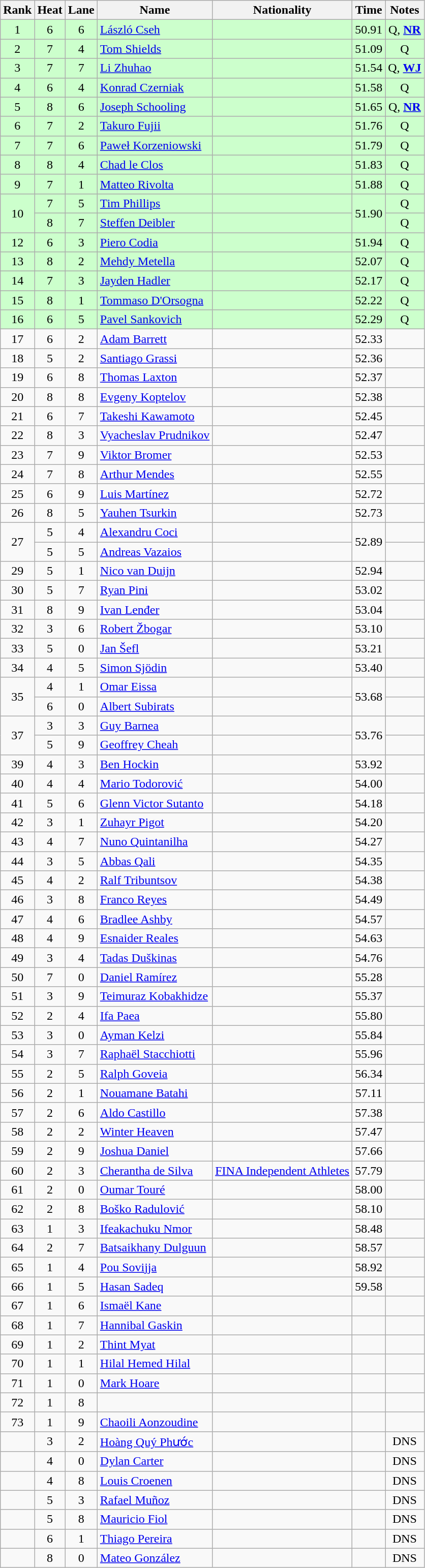<table class="wikitable sortable" style="text-align:center">
<tr>
<th>Rank</th>
<th>Heat</th>
<th>Lane</th>
<th>Name</th>
<th>Nationality</th>
<th>Time</th>
<th>Notes</th>
</tr>
<tr bgcolor=ccffcc>
<td>1</td>
<td>6</td>
<td>6</td>
<td align=left><a href='#'>László Cseh</a></td>
<td align=left></td>
<td>50.91</td>
<td>Q, <strong><a href='#'>NR</a></strong></td>
</tr>
<tr bgcolor=ccffcc>
<td>2</td>
<td>7</td>
<td>4</td>
<td align=left><a href='#'>Tom Shields</a></td>
<td align=left></td>
<td>51.09</td>
<td>Q</td>
</tr>
<tr bgcolor=ccffcc>
<td>3</td>
<td>7</td>
<td>7</td>
<td align=left><a href='#'>Li Zhuhao</a></td>
<td align=left></td>
<td>51.54</td>
<td>Q, <strong><a href='#'>WJ</a></strong></td>
</tr>
<tr bgcolor=ccffcc>
<td>4</td>
<td>6</td>
<td>4</td>
<td align=left><a href='#'>Konrad Czerniak</a></td>
<td align=left></td>
<td>51.58</td>
<td>Q</td>
</tr>
<tr bgcolor=ccffcc>
<td>5</td>
<td>8</td>
<td>6</td>
<td align=left><a href='#'>Joseph Schooling</a></td>
<td align=left></td>
<td>51.65</td>
<td>Q, <strong><a href='#'>NR</a></strong></td>
</tr>
<tr bgcolor=ccffcc>
<td>6</td>
<td>7</td>
<td>2</td>
<td align=left><a href='#'>Takuro Fujii</a></td>
<td align=left></td>
<td>51.76</td>
<td>Q</td>
</tr>
<tr bgcolor=ccffcc>
<td>7</td>
<td>7</td>
<td>6</td>
<td align=left><a href='#'>Paweł Korzeniowski</a></td>
<td align=left></td>
<td>51.79</td>
<td>Q</td>
</tr>
<tr bgcolor=ccffcc>
<td>8</td>
<td>8</td>
<td>4</td>
<td align=left><a href='#'>Chad le Clos</a></td>
<td align=left></td>
<td>51.83</td>
<td>Q</td>
</tr>
<tr bgcolor=ccffcc>
<td>9</td>
<td>7</td>
<td>1</td>
<td align=left><a href='#'>Matteo Rivolta</a></td>
<td align=left></td>
<td>51.88</td>
<td>Q</td>
</tr>
<tr bgcolor=ccffcc>
<td rowspan=2>10</td>
<td>7</td>
<td>5</td>
<td align=left><a href='#'>Tim Phillips</a></td>
<td align=left></td>
<td rowspan=2>51.90</td>
<td>Q</td>
</tr>
<tr bgcolor=ccffcc>
<td>8</td>
<td>7</td>
<td align=left><a href='#'>Steffen Deibler</a></td>
<td align=left></td>
<td>Q</td>
</tr>
<tr bgcolor=ccffcc>
<td>12</td>
<td>6</td>
<td>3</td>
<td align=left><a href='#'>Piero Codia</a></td>
<td align=left></td>
<td>51.94</td>
<td>Q</td>
</tr>
<tr bgcolor=ccffcc>
<td>13</td>
<td>8</td>
<td>2</td>
<td align=left><a href='#'>Mehdy Metella</a></td>
<td align=left></td>
<td>52.07</td>
<td>Q</td>
</tr>
<tr bgcolor=ccffcc>
<td>14</td>
<td>7</td>
<td>3</td>
<td align=left><a href='#'>Jayden Hadler</a></td>
<td align=left></td>
<td>52.17</td>
<td>Q</td>
</tr>
<tr bgcolor=ccffcc>
<td>15</td>
<td>8</td>
<td>1</td>
<td align=left><a href='#'>Tommaso D'Orsogna</a></td>
<td align=left></td>
<td>52.22</td>
<td>Q</td>
</tr>
<tr bgcolor=ccffcc>
<td>16</td>
<td>6</td>
<td>5</td>
<td align=left><a href='#'>Pavel Sankovich</a></td>
<td align=left></td>
<td>52.29</td>
<td>Q</td>
</tr>
<tr>
<td>17</td>
<td>6</td>
<td>2</td>
<td align=left><a href='#'>Adam Barrett</a></td>
<td align=left></td>
<td>52.33</td>
<td></td>
</tr>
<tr>
<td>18</td>
<td>5</td>
<td>2</td>
<td align=left><a href='#'>Santiago Grassi</a></td>
<td align=left></td>
<td>52.36</td>
<td></td>
</tr>
<tr>
<td>19</td>
<td>6</td>
<td>8</td>
<td align=left><a href='#'>Thomas Laxton</a></td>
<td align=left></td>
<td>52.37</td>
<td></td>
</tr>
<tr>
<td>20</td>
<td>8</td>
<td>8</td>
<td align=left><a href='#'>Evgeny Koptelov</a></td>
<td align=left></td>
<td>52.38</td>
<td></td>
</tr>
<tr>
<td>21</td>
<td>6</td>
<td>7</td>
<td align=left><a href='#'>Takeshi Kawamoto</a></td>
<td align=left></td>
<td>52.45</td>
<td></td>
</tr>
<tr>
<td>22</td>
<td>8</td>
<td>3</td>
<td align=left><a href='#'>Vyacheslav Prudnikov</a></td>
<td align=left></td>
<td>52.47</td>
<td></td>
</tr>
<tr>
<td>23</td>
<td>7</td>
<td>9</td>
<td align=left><a href='#'>Viktor Bromer</a></td>
<td align=left></td>
<td>52.53</td>
<td></td>
</tr>
<tr>
<td>24</td>
<td>7</td>
<td>8</td>
<td align=left><a href='#'>Arthur Mendes</a></td>
<td align=left></td>
<td>52.55</td>
<td></td>
</tr>
<tr>
<td>25</td>
<td>6</td>
<td>9</td>
<td align=left><a href='#'>Luis Martínez</a></td>
<td align=left></td>
<td>52.72</td>
<td></td>
</tr>
<tr>
<td>26</td>
<td>8</td>
<td>5</td>
<td align=left><a href='#'>Yauhen Tsurkin</a></td>
<td align=left></td>
<td>52.73</td>
<td></td>
</tr>
<tr>
<td rowspan=2>27</td>
<td>5</td>
<td>4</td>
<td align=left><a href='#'>Alexandru Coci</a></td>
<td align=left></td>
<td rowspan=2>52.89</td>
<td></td>
</tr>
<tr>
<td>5</td>
<td>5</td>
<td align=left><a href='#'>Andreas Vazaios</a></td>
<td align=left></td>
<td></td>
</tr>
<tr>
<td>29</td>
<td>5</td>
<td>1</td>
<td align=left><a href='#'>Nico van Duijn</a></td>
<td align=left></td>
<td>52.94</td>
<td></td>
</tr>
<tr>
<td>30</td>
<td>5</td>
<td>7</td>
<td align=left><a href='#'>Ryan Pini</a></td>
<td align=left></td>
<td>53.02</td>
<td></td>
</tr>
<tr>
<td>31</td>
<td>8</td>
<td>9</td>
<td align=left><a href='#'>Ivan Lenđer</a></td>
<td align=left></td>
<td>53.04</td>
<td></td>
</tr>
<tr>
<td>32</td>
<td>3</td>
<td>6</td>
<td align=left><a href='#'>Robert Žbogar</a></td>
<td align=left></td>
<td>53.10</td>
<td></td>
</tr>
<tr>
<td>33</td>
<td>5</td>
<td>0</td>
<td align=left><a href='#'>Jan Šefl</a></td>
<td align=left></td>
<td>53.21</td>
<td></td>
</tr>
<tr>
<td>34</td>
<td>4</td>
<td>5</td>
<td align=left><a href='#'>Simon Sjödin</a></td>
<td align=left></td>
<td>53.40</td>
<td></td>
</tr>
<tr>
<td rowspan=2>35</td>
<td>4</td>
<td>1</td>
<td align=left><a href='#'>Omar Eissa</a></td>
<td align=left></td>
<td rowspan=2>53.68</td>
<td></td>
</tr>
<tr>
<td>6</td>
<td>0</td>
<td align=left><a href='#'>Albert Subirats</a></td>
<td align=left></td>
<td></td>
</tr>
<tr>
<td rowspan=2>37</td>
<td>3</td>
<td>3</td>
<td align=left><a href='#'>Guy Barnea</a></td>
<td align=left></td>
<td rowspan=2>53.76</td>
<td></td>
</tr>
<tr>
<td>5</td>
<td>9</td>
<td align=left><a href='#'>Geoffrey Cheah</a></td>
<td align=left></td>
<td></td>
</tr>
<tr>
<td>39</td>
<td>4</td>
<td>3</td>
<td align=left><a href='#'>Ben Hockin</a></td>
<td align=left></td>
<td>53.92</td>
<td></td>
</tr>
<tr>
<td>40</td>
<td>4</td>
<td>4</td>
<td align=left><a href='#'>Mario Todorović</a></td>
<td align=left></td>
<td>54.00</td>
<td></td>
</tr>
<tr>
<td>41</td>
<td>5</td>
<td>6</td>
<td align=left><a href='#'>Glenn Victor Sutanto</a></td>
<td align=left></td>
<td>54.18</td>
<td></td>
</tr>
<tr>
<td>42</td>
<td>3</td>
<td>1</td>
<td align=left><a href='#'>Zuhayr Pigot</a></td>
<td align=left></td>
<td>54.20</td>
<td></td>
</tr>
<tr>
<td>43</td>
<td>4</td>
<td>7</td>
<td align=left><a href='#'>Nuno Quintanilha</a></td>
<td align=left></td>
<td>54.27</td>
<td></td>
</tr>
<tr>
<td>44</td>
<td>3</td>
<td>5</td>
<td align=left><a href='#'>Abbas Qali</a></td>
<td align=left></td>
<td>54.35</td>
<td></td>
</tr>
<tr>
<td>45</td>
<td>4</td>
<td>2</td>
<td align=left><a href='#'>Ralf Tribuntsov</a></td>
<td align=left></td>
<td>54.38</td>
<td></td>
</tr>
<tr>
<td>46</td>
<td>3</td>
<td>8</td>
<td align=left><a href='#'>Franco Reyes</a></td>
<td align=left></td>
<td>54.49</td>
<td></td>
</tr>
<tr>
<td>47</td>
<td>4</td>
<td>6</td>
<td align=left><a href='#'>Bradlee Ashby</a></td>
<td align=left></td>
<td>54.57</td>
<td></td>
</tr>
<tr>
<td>48</td>
<td>4</td>
<td>9</td>
<td align=left><a href='#'>Esnaider Reales</a></td>
<td align=left></td>
<td>54.63</td>
<td></td>
</tr>
<tr>
<td>49</td>
<td>3</td>
<td>4</td>
<td align=left><a href='#'>Tadas Duškinas</a></td>
<td align=left></td>
<td>54.76</td>
<td></td>
</tr>
<tr>
<td>50</td>
<td>7</td>
<td>0</td>
<td align=left><a href='#'>Daniel Ramírez</a></td>
<td align=left></td>
<td>55.28</td>
<td></td>
</tr>
<tr>
<td>51</td>
<td>3</td>
<td>9</td>
<td align=left><a href='#'>Teimuraz Kobakhidze</a></td>
<td align=left></td>
<td>55.37</td>
<td></td>
</tr>
<tr>
<td>52</td>
<td>2</td>
<td>4</td>
<td align=left><a href='#'>Ifa Paea</a></td>
<td align=left></td>
<td>55.80</td>
<td></td>
</tr>
<tr>
<td>53</td>
<td>3</td>
<td>0</td>
<td align=left><a href='#'>Ayman Kelzi</a></td>
<td align=left></td>
<td>55.84</td>
<td></td>
</tr>
<tr>
<td>54</td>
<td>3</td>
<td>7</td>
<td align=left><a href='#'>Raphaël Stacchiotti</a></td>
<td align=left></td>
<td>55.96</td>
<td></td>
</tr>
<tr>
<td>55</td>
<td>2</td>
<td>5</td>
<td align=left><a href='#'>Ralph Goveia</a></td>
<td align=left></td>
<td>56.34</td>
<td></td>
</tr>
<tr>
<td>56</td>
<td>2</td>
<td>1</td>
<td align=left><a href='#'>Nouamane Batahi</a></td>
<td align=left></td>
<td>57.11</td>
<td></td>
</tr>
<tr>
<td>57</td>
<td>2</td>
<td>6</td>
<td align=left><a href='#'>Aldo Castillo</a></td>
<td align=left></td>
<td>57.38</td>
<td></td>
</tr>
<tr>
<td>58</td>
<td>2</td>
<td>2</td>
<td align=left><a href='#'>Winter Heaven</a></td>
<td align=left></td>
<td>57.47</td>
<td></td>
</tr>
<tr>
<td>59</td>
<td>2</td>
<td>9</td>
<td align=left><a href='#'>Joshua Daniel</a></td>
<td align=left></td>
<td>57.66</td>
<td></td>
</tr>
<tr>
<td>60</td>
<td>2</td>
<td>3</td>
<td align=left><a href='#'>Cherantha de Silva</a></td>
<td align=left><a href='#'>FINA Independent Athletes</a></td>
<td>57.79</td>
<td></td>
</tr>
<tr>
<td>61</td>
<td>2</td>
<td>0</td>
<td align=left><a href='#'>Oumar Touré</a></td>
<td align=left></td>
<td>58.00</td>
<td></td>
</tr>
<tr>
<td>62</td>
<td>2</td>
<td>8</td>
<td align=left><a href='#'>Boško Radulović</a></td>
<td align=left></td>
<td>58.10</td>
<td></td>
</tr>
<tr>
<td>63</td>
<td>1</td>
<td>3</td>
<td align=left><a href='#'>Ifeakachuku Nmor</a></td>
<td align=left></td>
<td>58.48</td>
<td></td>
</tr>
<tr>
<td>64</td>
<td>2</td>
<td>7</td>
<td align=left><a href='#'>Batsaikhany Dulguun</a></td>
<td align=left></td>
<td>58.57</td>
<td></td>
</tr>
<tr>
<td>65</td>
<td>1</td>
<td>4</td>
<td align=left><a href='#'>Pou Sovijja</a></td>
<td align=left></td>
<td>58.92</td>
<td></td>
</tr>
<tr>
<td>66</td>
<td>1</td>
<td>5</td>
<td align=left><a href='#'>Hasan Sadeq</a></td>
<td align=left></td>
<td>59.58</td>
<td></td>
</tr>
<tr>
<td>67</td>
<td>1</td>
<td>6</td>
<td align=left><a href='#'>Ismaël Kane</a></td>
<td align=left></td>
<td></td>
<td></td>
</tr>
<tr>
<td>68</td>
<td>1</td>
<td>7</td>
<td align=left><a href='#'>Hannibal Gaskin</a></td>
<td align=left></td>
<td></td>
<td></td>
</tr>
<tr>
<td>69</td>
<td>1</td>
<td>2</td>
<td align=left><a href='#'>Thint Myat</a></td>
<td align=left></td>
<td></td>
<td></td>
</tr>
<tr>
<td>70</td>
<td>1</td>
<td>1</td>
<td align=left><a href='#'>Hilal Hemed Hilal</a></td>
<td align=left></td>
<td></td>
<td></td>
</tr>
<tr>
<td>71</td>
<td>1</td>
<td>0</td>
<td align=left><a href='#'>Mark Hoare</a></td>
<td align=left></td>
<td></td>
<td></td>
</tr>
<tr>
<td>72</td>
<td>1</td>
<td>8</td>
<td align=left></td>
<td align=left></td>
<td></td>
<td></td>
</tr>
<tr>
<td>73</td>
<td>1</td>
<td>9</td>
<td align=left><a href='#'>Chaoili Aonzoudine</a></td>
<td align=left></td>
<td></td>
<td></td>
</tr>
<tr>
<td></td>
<td>3</td>
<td>2</td>
<td align=left><a href='#'>Hoàng Quý Phước</a></td>
<td align=left></td>
<td></td>
<td>DNS</td>
</tr>
<tr>
<td></td>
<td>4</td>
<td>0</td>
<td align=left><a href='#'>Dylan Carter</a></td>
<td align=left></td>
<td></td>
<td>DNS</td>
</tr>
<tr>
<td></td>
<td>4</td>
<td>8</td>
<td align=left><a href='#'>Louis Croenen</a></td>
<td align=left></td>
<td></td>
<td>DNS</td>
</tr>
<tr>
<td></td>
<td>5</td>
<td>3</td>
<td align=left><a href='#'>Rafael Muñoz</a></td>
<td align=left></td>
<td></td>
<td>DNS</td>
</tr>
<tr>
<td></td>
<td>5</td>
<td>8</td>
<td align=left><a href='#'>Mauricio Fiol</a></td>
<td align=left></td>
<td></td>
<td>DNS</td>
</tr>
<tr>
<td></td>
<td>6</td>
<td>1</td>
<td align=left><a href='#'>Thiago Pereira</a></td>
<td align=left></td>
<td></td>
<td>DNS</td>
</tr>
<tr>
<td></td>
<td>8</td>
<td>0</td>
<td align=left><a href='#'>Mateo González</a></td>
<td align=left></td>
<td></td>
<td>DNS</td>
</tr>
</table>
